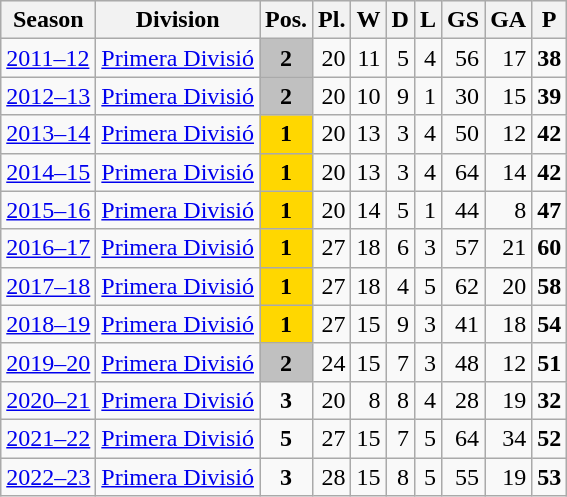<table class="wikitable">
<tr style="background:#EFEFEF">
<th>Season</th>
<th>Division</th>
<th>Pos.</th>
<th>Pl.</th>
<th>W</th>
<th>D</th>
<th>L</th>
<th>GS</th>
<th>GA</th>
<th>P</th>
</tr>
<tr>
<td><a href='#'>2011–12</a></td>
<td><a href='#'>Primera Divisió</a></td>
<td style="background:silver" align=center><strong>2</strong></td>
<td align=right>20</td>
<td align=right>11</td>
<td align=right>5</td>
<td align=right>4</td>
<td align=right>56</td>
<td align=right>17</td>
<td align=right><strong>38</strong></td>
</tr>
<tr>
<td><a href='#'>2012–13</a></td>
<td><a href='#'>Primera Divisió</a></td>
<td style="background:silver" align=center><strong>2</strong></td>
<td align=right>20</td>
<td align=right>10</td>
<td align=right>9</td>
<td align=right>1</td>
<td align=right>30</td>
<td align=right>15</td>
<td align=right><strong>39</strong></td>
</tr>
<tr>
<td><a href='#'>2013–14</a></td>
<td><a href='#'>Primera Divisió</a></td>
<td style="background:gold" align=center><strong>1</strong></td>
<td align=right>20</td>
<td align=right>13</td>
<td align=right>3</td>
<td align=right>4</td>
<td align=right>50</td>
<td align=right>12</td>
<td align=right><strong>42</strong></td>
</tr>
<tr>
<td><a href='#'>2014–15</a></td>
<td><a href='#'>Primera Divisió</a></td>
<td style="background:gold" align=center><strong>1</strong></td>
<td align=right>20</td>
<td align=right>13</td>
<td align=right>3</td>
<td align=right>4</td>
<td align=right>64</td>
<td align=right>14</td>
<td align=right><strong>42</strong></td>
</tr>
<tr>
<td><a href='#'>2015–16</a></td>
<td><a href='#'>Primera Divisió</a></td>
<td style="background:gold" align=center><strong>1</strong></td>
<td align=right>20</td>
<td align=right>14</td>
<td align=right>5</td>
<td align=right>1</td>
<td align=right>44</td>
<td align=right>8</td>
<td align=right><strong>47</strong></td>
</tr>
<tr>
<td><a href='#'>2016–17</a></td>
<td><a href='#'>Primera Divisió</a></td>
<td style="background:gold" align=center><strong>1</strong></td>
<td align=right>27</td>
<td align=right>18</td>
<td align=right>6</td>
<td align=right>3</td>
<td align=right>57</td>
<td align=right>21</td>
<td align=right><strong>60</strong></td>
</tr>
<tr>
<td><a href='#'>2017–18</a></td>
<td><a href='#'>Primera Divisió</a></td>
<td style="background:gold" align=center><strong>1</strong></td>
<td align=right>27</td>
<td align=right>18</td>
<td align=right>4</td>
<td align=right>5</td>
<td align=right>62</td>
<td align=right>20</td>
<td align=right><strong>58</strong></td>
</tr>
<tr>
<td><a href='#'>2018–19</a></td>
<td><a href='#'>Primera Divisió</a></td>
<td style="background:gold" align=center><strong>1</strong></td>
<td align=right>27</td>
<td align=right>15</td>
<td align=right>9</td>
<td align=right>3</td>
<td align=right>41</td>
<td align=right>18</td>
<td align=right><strong>54</strong></td>
</tr>
<tr>
<td><a href='#'>2019–20</a></td>
<td><a href='#'>Primera Divisió</a></td>
<td style="background:silver" align=center><strong>2</strong></td>
<td align=right>24</td>
<td align=right>15</td>
<td align=right>7</td>
<td align=right>3</td>
<td align=right>48</td>
<td align=right>12</td>
<td align=right><strong>51</strong></td>
</tr>
<tr>
<td><a href='#'>2020–21</a></td>
<td><a href='#'>Primera Divisió</a></td>
<td align=center><strong>3</strong></td>
<td align=right>20</td>
<td align=right>8</td>
<td align=right>8</td>
<td align=right>4</td>
<td align=right>28</td>
<td align=right>19</td>
<td align=right><strong>32</strong></td>
</tr>
<tr>
<td><a href='#'>2021–22</a></td>
<td><a href='#'>Primera Divisió</a></td>
<td align=center><strong>5</strong></td>
<td align=right>27</td>
<td align=right>15</td>
<td align=right>7</td>
<td align=right>5</td>
<td align=right>64</td>
<td align=right>34</td>
<td align=right><strong>52</strong></td>
</tr>
<tr>
<td><a href='#'>2022–23</a></td>
<td><a href='#'>Primera Divisió</a></td>
<td align=center><strong>3</strong></td>
<td align=right>28</td>
<td align=right>15</td>
<td align=right>8</td>
<td align=right>5</td>
<td align=right>55</td>
<td align=right>19</td>
<td align=right><strong>53</strong></td>
</tr>
</table>
